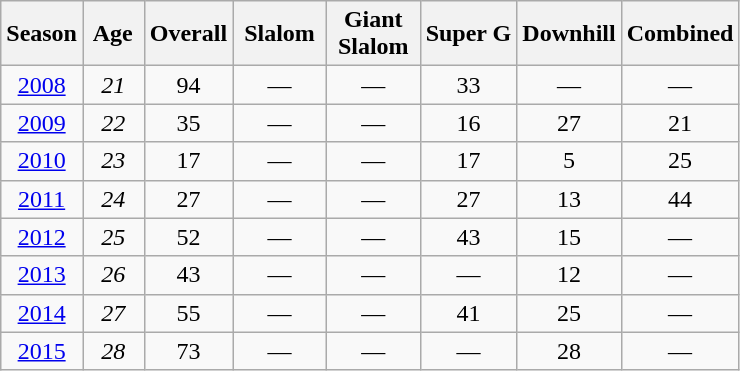<table class=wikitable style="text-align:center">
<tr>
<th>Season</th>
<th> Age </th>
<th>Overall</th>
<th> Slalom </th>
<th>Giant<br> Slalom </th>
<th>Super G</th>
<th>Downhill</th>
<th>Combined</th>
</tr>
<tr>
<td><a href='#'>2008</a></td>
<td><em>21</em></td>
<td>94</td>
<td>—</td>
<td>—</td>
<td>33</td>
<td>—</td>
<td>—</td>
</tr>
<tr>
<td><a href='#'>2009</a></td>
<td><em>22</em></td>
<td>35</td>
<td>—</td>
<td>—</td>
<td>16</td>
<td>27</td>
<td>21</td>
</tr>
<tr>
<td><a href='#'>2010</a></td>
<td><em>23</em></td>
<td>17</td>
<td>—</td>
<td>—</td>
<td>17</td>
<td>5</td>
<td>25</td>
</tr>
<tr>
<td><a href='#'>2011</a></td>
<td><em>24</em></td>
<td>27</td>
<td>—</td>
<td>—</td>
<td>27</td>
<td>13</td>
<td>44</td>
</tr>
<tr>
<td><a href='#'>2012</a></td>
<td><em>25</em></td>
<td>52</td>
<td>—</td>
<td>—</td>
<td>43</td>
<td>15</td>
<td>—</td>
</tr>
<tr>
<td><a href='#'>2013</a></td>
<td><em>26</em></td>
<td>43</td>
<td>—</td>
<td>—</td>
<td>—</td>
<td>12</td>
<td>—</td>
</tr>
<tr>
<td><a href='#'>2014</a></td>
<td><em>27</em></td>
<td>55</td>
<td>—</td>
<td>—</td>
<td>41</td>
<td>25</td>
<td>—</td>
</tr>
<tr>
<td><a href='#'>2015</a></td>
<td><em>28</em></td>
<td>73</td>
<td>—</td>
<td>—</td>
<td>—</td>
<td>28</td>
<td>—</td>
</tr>
</table>
